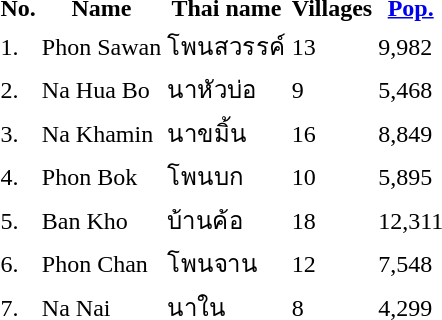<table>
<tr>
<th>No.</th>
<th>Name</th>
<th>Thai name</th>
<th>Villages</th>
<th><a href='#'>Pop.</a></th>
</tr>
<tr>
<td>1.</td>
<td>Phon Sawan</td>
<td>โพนสวรรค์</td>
<td>13</td>
<td>9,982</td>
<td></td>
</tr>
<tr>
<td>2.</td>
<td>Na Hua Bo</td>
<td>นาหัวบ่อ</td>
<td>9</td>
<td>5,468</td>
<td></td>
</tr>
<tr>
<td>3.</td>
<td>Na Khamin</td>
<td>นาขมิ้น</td>
<td>16</td>
<td>8,849</td>
<td></td>
</tr>
<tr>
<td>4.</td>
<td>Phon Bok</td>
<td>โพนบก</td>
<td>10</td>
<td>5,895</td>
<td></td>
</tr>
<tr>
<td>5.</td>
<td>Ban Kho</td>
<td>บ้านค้อ</td>
<td>18</td>
<td>12,311</td>
<td></td>
</tr>
<tr>
<td>6.</td>
<td>Phon Chan</td>
<td>โพนจาน</td>
<td>12</td>
<td>7,548</td>
<td></td>
</tr>
<tr>
<td>7.</td>
<td>Na Nai</td>
<td>นาใน</td>
<td>8</td>
<td>4,299</td>
<td></td>
</tr>
</table>
